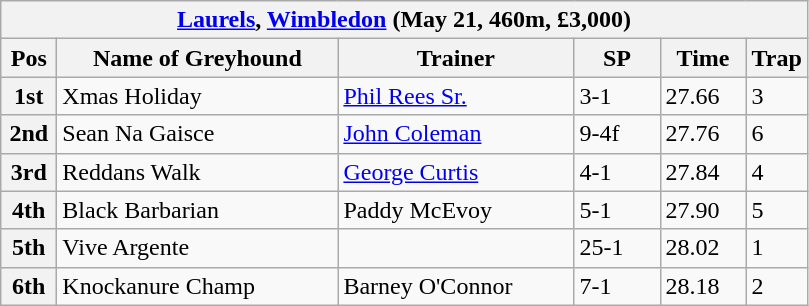<table class="wikitable">
<tr>
<th colspan="6"><a href='#'>Laurels</a>, <a href='#'>Wimbledon</a> (May 21, 460m, £3,000)</th>
</tr>
<tr>
<th width=30>Pos</th>
<th width=180>Name of Greyhound</th>
<th width=150>Trainer</th>
<th width=50>SP</th>
<th width=50>Time</th>
<th width=30>Trap</th>
</tr>
<tr>
<th>1st</th>
<td>Xmas Holiday</td>
<td><a href='#'>Phil Rees Sr.</a></td>
<td>3-1</td>
<td>27.66</td>
<td>3</td>
</tr>
<tr>
<th>2nd</th>
<td>Sean Na Gaisce</td>
<td><a href='#'>John Coleman</a></td>
<td>9-4f</td>
<td>27.76</td>
<td>6</td>
</tr>
<tr>
<th>3rd</th>
<td>Reddans Walk</td>
<td><a href='#'>George Curtis</a></td>
<td>4-1</td>
<td>27.84</td>
<td>4</td>
</tr>
<tr>
<th>4th</th>
<td>Black Barbarian</td>
<td>Paddy McEvoy</td>
<td>5-1</td>
<td>27.90</td>
<td>5</td>
</tr>
<tr>
<th>5th</th>
<td>Vive Argente</td>
<td></td>
<td>25-1</td>
<td>28.02</td>
<td>1</td>
</tr>
<tr>
<th>6th</th>
<td>Knockanure Champ</td>
<td>Barney O'Connor</td>
<td>7-1</td>
<td>28.18</td>
<td>2</td>
</tr>
</table>
